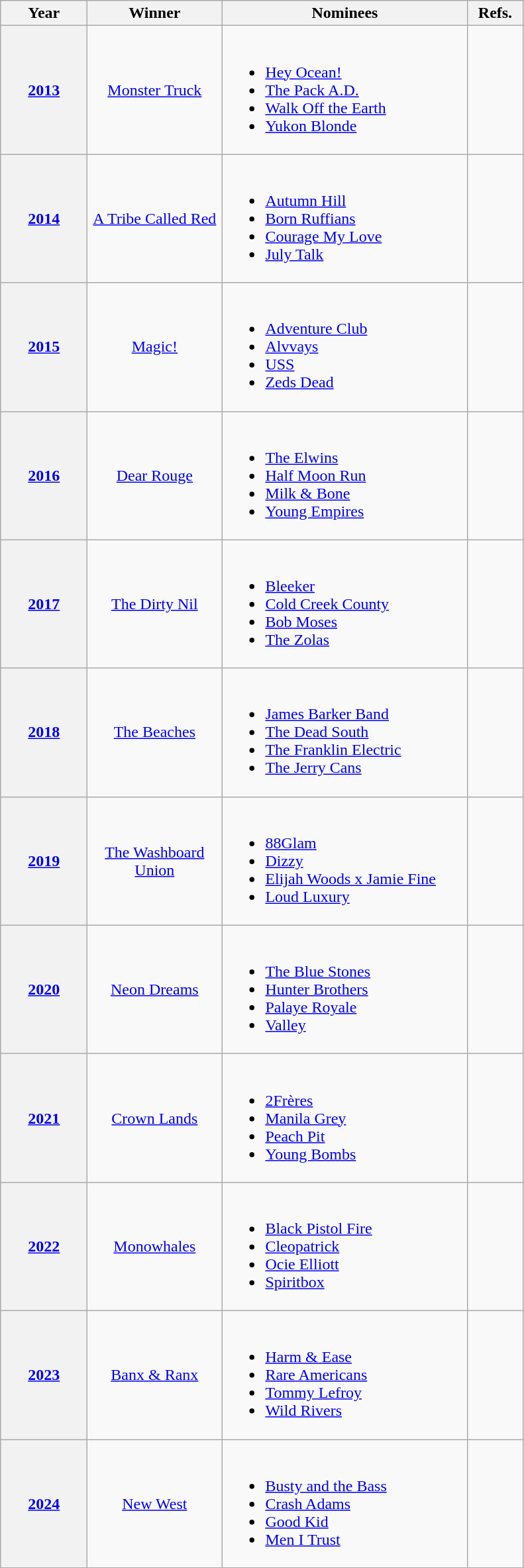<table class="wikitable sortable">
<tr>
<th scope="col" style="width:5em;">Year</th>
<th scope="col" style="width:8em;">Winner</th>
<th scope="col" style="width:15em;" class="unsortable">Nominees</th>
<th scope="col" style="width:3em;" class="unsortable">Refs.</th>
</tr>
<tr>
<th scope="row"><a href='#'>2013</a></th>
<td align="center"><a href='#'>Monster Truck</a></td>
<td><br><ul><li><a href='#'>Hey Ocean!</a></li><li><a href='#'>The Pack A.D.</a></li><li><a href='#'>Walk Off the Earth</a></li><li><a href='#'>Yukon Blonde</a></li></ul></td>
<td align="center"></td>
</tr>
<tr>
<th scope="row"><a href='#'>2014</a></th>
<td align="center"><a href='#'>A Tribe Called Red</a></td>
<td><br><ul><li><a href='#'>Autumn Hill</a></li><li><a href='#'>Born Ruffians</a></li><li><a href='#'>Courage My Love</a></li><li><a href='#'>July Talk</a></li></ul></td>
<td align="center"></td>
</tr>
<tr>
<th scope="row"><a href='#'>2015</a></th>
<td align="center"><a href='#'>Magic!</a></td>
<td><br><ul><li><a href='#'>Adventure Club</a></li><li><a href='#'>Alvvays</a></li><li><a href='#'>USS</a></li><li><a href='#'>Zeds Dead</a></li></ul></td>
<td align="center"></td>
</tr>
<tr>
<th scope="row"><a href='#'>2016</a></th>
<td align="center"><a href='#'>Dear Rouge</a></td>
<td><br><ul><li><a href='#'>The Elwins</a></li><li><a href='#'>Half Moon Run</a></li><li><a href='#'>Milk & Bone</a></li><li><a href='#'>Young Empires</a></li></ul></td>
<td align="center"></td>
</tr>
<tr>
<th scope="row"><a href='#'>2017</a></th>
<td align="center"><a href='#'>The Dirty Nil</a></td>
<td><br><ul><li><a href='#'>Bleeker</a></li><li><a href='#'>Cold Creek County</a></li><li><a href='#'>Bob Moses</a></li><li><a href='#'>The Zolas</a></li></ul></td>
<td align="center"></td>
</tr>
<tr>
<th scope="row"><a href='#'>2018</a></th>
<td align="center"><a href='#'>The Beaches</a></td>
<td><br><ul><li><a href='#'>James Barker Band</a></li><li><a href='#'>The Dead South</a></li><li><a href='#'>The Franklin Electric</a></li><li><a href='#'>The Jerry Cans</a></li></ul></td>
<td align="center"></td>
</tr>
<tr>
<th scope="row"><a href='#'>2019</a></th>
<td align="center"><a href='#'>The Washboard Union</a></td>
<td><br><ul><li><a href='#'>88Glam</a></li><li><a href='#'>Dizzy</a></li><li><a href='#'>Elijah Woods x Jamie Fine</a></li><li><a href='#'>Loud Luxury</a></li></ul></td>
<td align="center"></td>
</tr>
<tr>
<th style="text-align:center;" scope="row"><a href='#'>2020</a></th>
<td align=center><a href='#'>Neon Dreams</a></td>
<td><br><ul><li><a href='#'>The Blue Stones</a></li><li><a href='#'>Hunter Brothers</a></li><li><a href='#'>Palaye Royale</a></li><li><a href='#'>Valley</a></li></ul></td>
<td align="center"></td>
</tr>
<tr>
<th style="text-align:center;" scope="row"><a href='#'>2021</a></th>
<td align=center><a href='#'>Crown Lands</a></td>
<td><br><ul><li><a href='#'>2Frères</a></li><li><a href='#'>Manila Grey</a></li><li><a href='#'>Peach Pit</a></li><li><a href='#'>Young Bombs</a></li></ul></td>
<td align="center"></td>
</tr>
<tr>
<th style="text-align:center;" scope="row"><a href='#'>2022</a></th>
<td align=center><a href='#'>Monowhales</a></td>
<td><br><ul><li><a href='#'>Black Pistol Fire</a></li><li><a href='#'>Cleopatrick</a></li><li><a href='#'>Ocie Elliott</a></li><li><a href='#'>Spiritbox</a></li></ul></td>
<td align="center"></td>
</tr>
<tr>
<th scope="row"><a href='#'>2023</a></th>
<td align=center><a href='#'>Banx & Ranx</a></td>
<td><br><ul><li><a href='#'>Harm & Ease</a></li><li><a href='#'>Rare Americans</a></li><li><a href='#'>Tommy Lefroy</a></li><li><a href='#'>Wild Rivers</a></li></ul></td>
<td align="center"></td>
</tr>
<tr>
<th scope="row"><a href='#'>2024</a></th>
<td align=center><a href='#'>New West</a></td>
<td><br><ul><li><a href='#'>Busty and the Bass</a></li><li><a href='#'>Crash Adams</a></li><li><a href='#'>Good Kid</a></li><li><a href='#'>Men I Trust</a></li></ul></td>
<td align="center"></td>
</tr>
</table>
